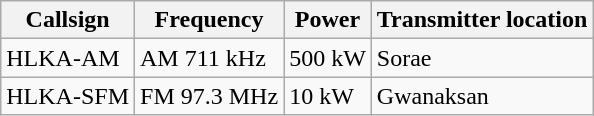<table class="wikitable">
<tr>
<th>Callsign</th>
<th>Frequency</th>
<th>Power</th>
<th>Transmitter location</th>
</tr>
<tr>
<td>HLKA-AM</td>
<td>AM 711 kHz</td>
<td>500 kW</td>
<td>Sorae</td>
</tr>
<tr>
<td>HLKA-SFM</td>
<td>FM 97.3 MHz</td>
<td>10 kW</td>
<td>Gwanaksan</td>
</tr>
</table>
